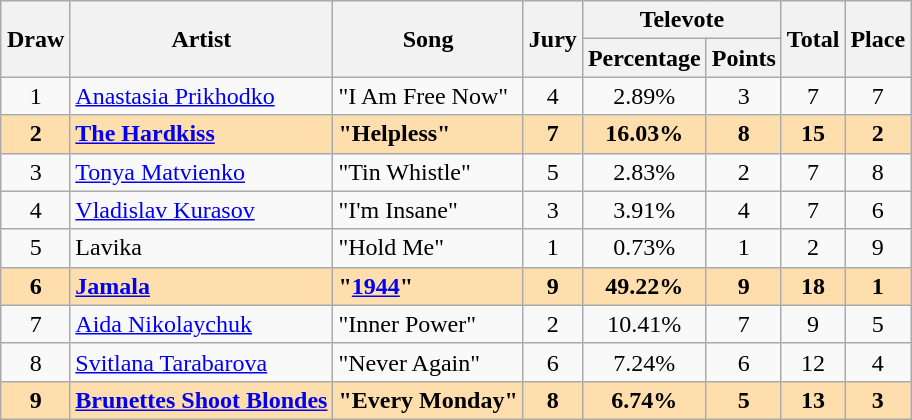<table class="sortable wikitable" style="margin: 1em auto 1em auto; text-align:center;">
<tr>
<th rowspan="2">Draw</th>
<th rowspan="2">Artist</th>
<th rowspan="2">Song</th>
<th rowspan="2">Jury</th>
<th colspan="2" class="unsortable">Televote</th>
<th rowspan="2">Total</th>
<th rowspan="2">Place</th>
</tr>
<tr>
<th>Percentage</th>
<th>Points</th>
</tr>
<tr>
<td>1</td>
<td align="left"><a href='#'>Anastasia Prikhodko</a></td>
<td align="left">"I Am Free Now"</td>
<td>4</td>
<td>2.89%</td>
<td>3</td>
<td>7</td>
<td>7</td>
</tr>
<tr style="font-weight:bold; background:navajowhite;">
<td>2</td>
<td align="left"><a href='#'>The Hardkiss</a></td>
<td align="left">"Helpless"</td>
<td>7</td>
<td>16.03%</td>
<td>8</td>
<td>15</td>
<td>2</td>
</tr>
<tr>
<td>3</td>
<td align="left"><a href='#'>Tonya Matvienko</a></td>
<td align="left">"Tin Whistle"</td>
<td>5</td>
<td>2.83%</td>
<td>2</td>
<td>7</td>
<td>8</td>
</tr>
<tr>
<td>4</td>
<td align="left"><a href='#'>Vladislav Kurasov</a></td>
<td align="left">"I'm Insane"</td>
<td>3</td>
<td>3.91%</td>
<td>4</td>
<td>7</td>
<td>6</td>
</tr>
<tr>
<td>5</td>
<td align="left">Lavika</td>
<td align="left">"Hold Me"</td>
<td>1</td>
<td>0.73%</td>
<td>1</td>
<td>2</td>
<td>9</td>
</tr>
<tr style="font-weight:bold; background:navajowhite;">
<td>6</td>
<td align="left"><a href='#'>Jamala</a></td>
<td align="left">"<a href='#'>1944</a>"</td>
<td>9</td>
<td>49.22%</td>
<td>9</td>
<td>18</td>
<td>1</td>
</tr>
<tr>
<td>7</td>
<td align="left"><a href='#'>Aida Nikolaychuk</a></td>
<td align="left">"Inner Power"</td>
<td>2</td>
<td>10.41%</td>
<td>7</td>
<td>9</td>
<td>5</td>
</tr>
<tr>
<td>8</td>
<td align="left"><a href='#'>Svitlana Tarabarova</a></td>
<td align="left">"Never Again"</td>
<td>6</td>
<td>7.24%</td>
<td>6</td>
<td>12</td>
<td>4</td>
</tr>
<tr style="font-weight:bold; background:navajowhite;">
<td>9</td>
<td align="left"><a href='#'>Brunettes Shoot Blondes</a></td>
<td align="left">"Every Monday"</td>
<td>8</td>
<td>6.74%</td>
<td>5</td>
<td>13</td>
<td>3</td>
</tr>
</table>
